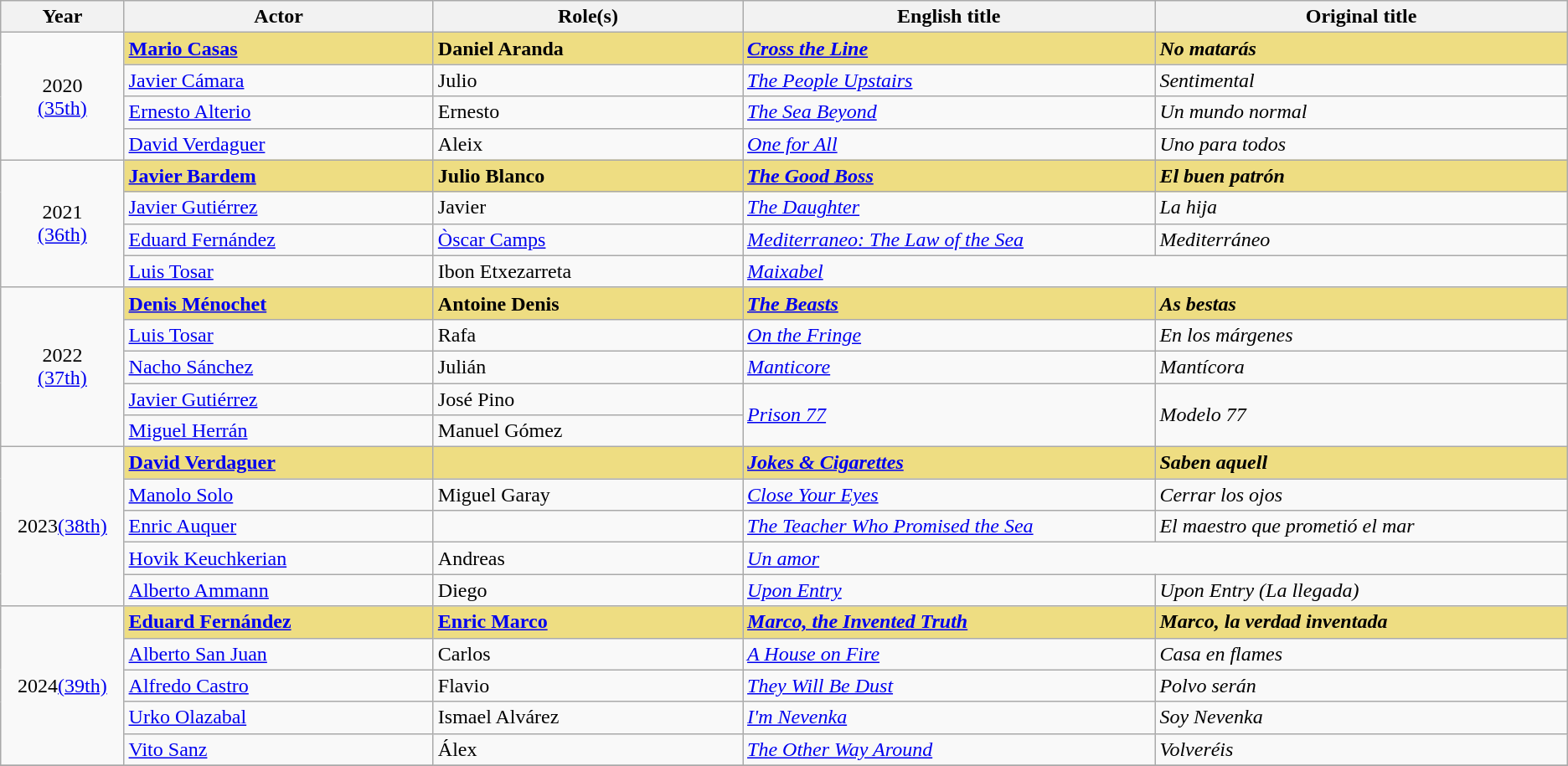<table class="wikitable sortable" style="text-align:left;">
<tr>
<th scope="col" style="width:5%;">Year</th>
<th scope="col" style="width:15%;">Actor</th>
<th scope="col" style="width:15%;">Role(s)</th>
<th scope="col" style="width:20%;">English title</th>
<th scope="col" style="width:20%;">Original title</th>
</tr>
<tr>
<td rowspan="4" style="text-align:center;">2020<br><a href='#'>(35th)</a><br></td>
<td style="background:#eedd82;"><strong><a href='#'>Mario Casas</a></strong></td>
<td style="background:#eedd82;"><strong>Daniel Aranda</strong></td>
<td style="background:#eedd82;"><strong><em><a href='#'>Cross the Line</a></em></strong></td>
<td style="background:#eedd82;"><strong><em>No matarás</em></strong></td>
</tr>
<tr>
<td><a href='#'>Javier Cámara</a></td>
<td>Julio</td>
<td><em><a href='#'>The People Upstairs</a></em></td>
<td><em>Sentimental</em></td>
</tr>
<tr>
<td><a href='#'>Ernesto Alterio</a></td>
<td>Ernesto</td>
<td><em><a href='#'>The Sea Beyond</a></em></td>
<td><em>Un mundo normal</em></td>
</tr>
<tr>
<td><a href='#'>David Verdaguer</a></td>
<td>Aleix</td>
<td><em><a href='#'>One for All</a></em></td>
<td><em>Uno para todos</em></td>
</tr>
<tr>
<td rowspan="4" style="text-align:center;">2021<br><a href='#'>(36th)</a><br></td>
<td style="background:#eedd82;"><strong><a href='#'>Javier Bardem</a></strong></td>
<td style="background:#eedd82;"><strong>Julio Blanco</strong></td>
<td style="background:#eedd82;"><strong><em><a href='#'>The Good Boss</a></em></strong></td>
<td style="background:#eedd82;"><strong><em>El buen patrón</em></strong></td>
</tr>
<tr>
<td><a href='#'>Javier Gutiérrez</a></td>
<td>Javier</td>
<td><em><a href='#'>The Daughter</a></em></td>
<td><em>La hija</em></td>
</tr>
<tr>
<td><a href='#'>Eduard Fernández</a></td>
<td><a href='#'>Òscar Camps</a></td>
<td><em><a href='#'>Mediterraneo: The Law of the Sea</a></em></td>
<td><em>Mediterráneo</em></td>
</tr>
<tr>
<td><a href='#'>Luis Tosar</a></td>
<td>Ibon Etxezarreta</td>
<td colspan="2"><em><a href='#'>Maixabel</a></em></td>
</tr>
<tr>
<td rowspan="5" style="text-align:center;">2022<br><a href='#'>(37th)</a><br></td>
<td style="background:#eedd82;"><strong><a href='#'>Denis Ménochet</a></strong></td>
<td style="background:#eedd82;"><strong>Antoine Denis</strong></td>
<td style="background:#eedd82;"><strong><em><a href='#'>The Beasts</a></em></strong></td>
<td style="background:#eedd82;"><strong><em>As bestas</em></strong></td>
</tr>
<tr>
<td><a href='#'>Luis Tosar</a></td>
<td>Rafa</td>
<td><em><a href='#'>On the Fringe</a></em></td>
<td><em>En los márgenes</em></td>
</tr>
<tr>
<td><a href='#'>Nacho Sánchez</a></td>
<td>Julián</td>
<td><em><a href='#'>Manticore</a></em></td>
<td><em>Mantícora</em></td>
</tr>
<tr>
<td><a href='#'>Javier Gutiérrez</a></td>
<td>José Pino</td>
<td rowspan="2"><em><a href='#'>Prison 77</a></em></td>
<td rowspan="2"><em>Modelo 77</em></td>
</tr>
<tr>
<td><a href='#'>Miguel Herrán</a></td>
<td>Manuel Gómez</td>
</tr>
<tr>
<td rowspan="5" style="text-align:center;">2023<a href='#'>(38th)</a></td>
<td style="background:#eedd82;"><strong><a href='#'>David Verdaguer</a></strong></td>
<td style="background:#eedd82;"><strong></strong></td>
<td style="background:#eedd82;"><strong><em><a href='#'>Jokes & Cigarettes</a></em></strong></td>
<td style="background:#eedd82;"><strong><em>Saben aquell</em></strong></td>
</tr>
<tr>
<td><a href='#'>Manolo Solo</a></td>
<td>Miguel Garay</td>
<td><em><a href='#'>Close Your Eyes</a></em></td>
<td><em>Cerrar los ojos</em></td>
</tr>
<tr>
<td><a href='#'>Enric Auquer</a></td>
<td></td>
<td><em><a href='#'>The Teacher Who Promised the Sea</a></em></td>
<td><em>El maestro que prometió el mar</em></td>
</tr>
<tr>
<td><a href='#'>Hovik Keuchkerian</a></td>
<td>Andreas</td>
<td colspan = "2"><em><a href='#'>Un amor</a></em></td>
</tr>
<tr>
<td><a href='#'>Alberto Ammann</a></td>
<td>Diego</td>
<td><em><a href='#'>Upon Entry</a></em></td>
<td><em>Upon Entry (La llegada)</em></td>
</tr>
<tr>
<td rowspan="5" style="text-align:center;">2024<a href='#'>(39th)</a></td>
<td style="background:#eedd82;"><strong><a href='#'>Eduard Fernández</a></strong></td>
<td style="background:#eedd82;"><strong><a href='#'>Enric Marco</a></strong></td>
<td style="background:#eedd82;"><strong><em><a href='#'>Marco, the Invented Truth</a></em></strong></td>
<td style="background:#eedd82;"><strong><em>Marco, la verdad inventada</em></strong></td>
</tr>
<tr>
<td><a href='#'>Alberto San Juan</a></td>
<td>Carlos</td>
<td><em><a href='#'>A House on Fire</a></em></td>
<td><em>Casa en flames</em></td>
</tr>
<tr>
<td><a href='#'>Alfredo Castro</a></td>
<td>Flavio</td>
<td><em><a href='#'>They Will Be Dust</a></em></td>
<td><em>Polvo serán</em></td>
</tr>
<tr>
<td><a href='#'>Urko Olazabal</a></td>
<td>Ismael Alvárez</td>
<td><em><a href='#'>I'm Nevenka</a></em></td>
<td><em>Soy Nevenka</em></td>
</tr>
<tr>
<td><a href='#'>Vito Sanz</a></td>
<td>Álex</td>
<td><em><a href='#'>The Other Way Around</a></em></td>
<td><em>Volveréis</em></td>
</tr>
<tr>
</tr>
</table>
